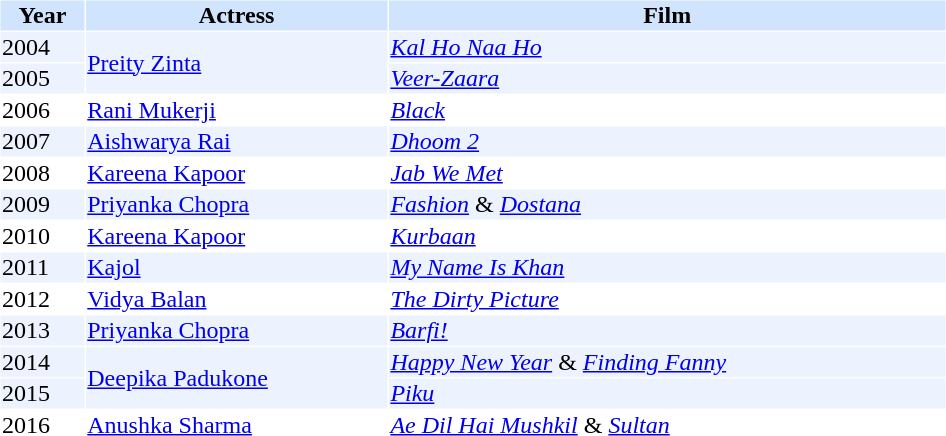<table cellspacing="1" cellpadding="1" border="0" width="50%">
<tr bgcolor="#d1e4fd">
<th>Year</th>
<th>Actress</th>
<th>Film</th>
</tr>
<tr bgcolor=#edf3fe>
<td>2004</td>
<td rowspan="2"><a href='#'>Preity Zinta</a></td>
<td><em><a href='#'>Kal Ho Naa Ho</a></em></td>
</tr>
<tr bgcolor=#edf3fe>
<td>2005</td>
<td><em><a href='#'>Veer-Zaara</a></em></td>
</tr>
<tr>
<td>2006</td>
<td><a href='#'>Rani Mukerji</a></td>
<td><em><a href='#'>Black</a></em></td>
</tr>
<tr bgcolor=#edf3fe>
<td>2007</td>
<td><a href='#'>Aishwarya Rai</a></td>
<td><em><a href='#'>Dhoom 2</a></em></td>
</tr>
<tr>
<td>2008</td>
<td><a href='#'>Kareena Kapoor</a></td>
<td><em><a href='#'>Jab We Met</a></em></td>
</tr>
<tr bgcolor=#edf3fe>
<td>2009</td>
<td><a href='#'>Priyanka Chopra</a></td>
<td><em><a href='#'>Fashion</a></em> & <em><a href='#'>Dostana</a></em></td>
</tr>
<tr>
<td>2010</td>
<td><a href='#'>Kareena Kapoor</a></td>
<td><em><a href='#'>Kurbaan</a></em></td>
</tr>
<tr bgcolor=#edf3fe>
<td>2011</td>
<td><a href='#'>Kajol</a></td>
<td><em><a href='#'>My Name Is Khan</a></em></td>
</tr>
<tr>
<td>2012</td>
<td><a href='#'>Vidya Balan</a></td>
<td><em><a href='#'>The Dirty Picture</a></em></td>
</tr>
<tr bgcolor=#edf3fe>
<td>2013</td>
<td><a href='#'>Priyanka Chopra</a></td>
<td><em><a href='#'>Barfi!</a></em></td>
</tr>
<tr bgcolor=#edf3fe>
<td>2014</td>
<td rowspan="2"><a href='#'>Deepika Padukone</a></td>
<td><em><a href='#'>Happy New Year</a></em> & <em><a href='#'>Finding Fanny</a></em></td>
</tr>
<tr bgcolor=#edf3fe>
<td>2015</td>
<td><em><a href='#'>Piku</a></em></td>
</tr>
<tr>
<td>2016</td>
<td><a href='#'>Anushka Sharma</a></td>
<td><em><a href='#'>Ae Dil Hai Mushkil</a></em> & <em><a href='#'>Sultan</a></em></td>
</tr>
</table>
